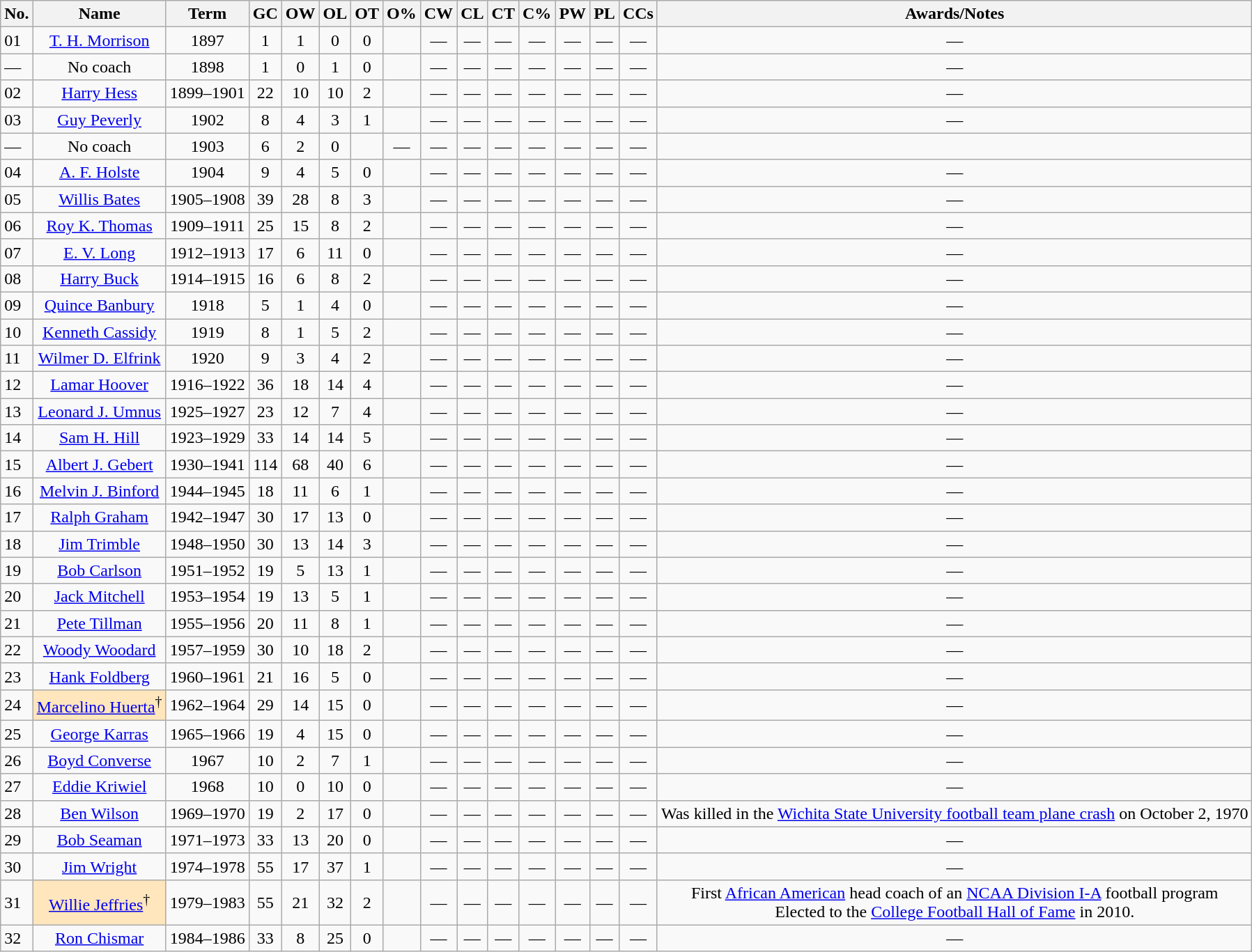<table class="wikitable sortable">
<tr>
<th>No.</th>
<th>Name</th>
<th>Term</th>
<th>GC</th>
<th>OW</th>
<th>OL</th>
<th>OT</th>
<th>O%</th>
<th>CW</th>
<th>CL</th>
<th>CT</th>
<th>C%</th>
<th>PW</th>
<th>PL</th>
<th>CCs</th>
<th class="unsortable">Awards/Notes</th>
</tr>
<tr>
<td>01</td>
<td align="center"><a href='#'>T. H. Morrison</a></td>
<td align="center">1897</td>
<td align="center">1</td>
<td align="center">1</td>
<td align="center">0</td>
<td align="center">0</td>
<td align="center"></td>
<td align="center">—</td>
<td align="center">—</td>
<td align="center">—</td>
<td align="center">—</td>
<td align="center">—</td>
<td align="center">—</td>
<td align="center">—</td>
<td align="center">—</td>
</tr>
<tr>
<td>—</td>
<td align="center">No coach</td>
<td align="center">1898</td>
<td align="center">1</td>
<td align="center">0</td>
<td align="center">1</td>
<td align="center">0</td>
<td align="center"></td>
<td align="center">—</td>
<td align="center">—</td>
<td align="center">—</td>
<td align="center">—</td>
<td align="center">—</td>
<td align="center">—</td>
<td align="center">—</td>
<td align="center">—</td>
</tr>
<tr>
<td>02</td>
<td align="center"><a href='#'>Harry Hess</a></td>
<td align="center">1899–1901</td>
<td align="center">22</td>
<td align="center">10</td>
<td align="center">10</td>
<td align="center">2</td>
<td align="center"></td>
<td align="center">—</td>
<td align="center">—</td>
<td align="center">—</td>
<td align="center">—</td>
<td align="center">—</td>
<td align="center">—</td>
<td align="center">—</td>
<td align="center">—</td>
</tr>
<tr>
<td>03</td>
<td align="center"><a href='#'>Guy Peverly</a></td>
<td align="center">1902</td>
<td align="center">8</td>
<td align="center">4</td>
<td align="center">3</td>
<td align="center">1</td>
<td align="center"></td>
<td align="center">—</td>
<td align="center">—</td>
<td align="center">—</td>
<td align="center">—</td>
<td align="center">—</td>
<td align="center">—</td>
<td align="center">—</td>
<td align="center">—</td>
</tr>
<tr>
<td>—</td>
<td align="center">No coach</td>
<td align="center">1903</td>
<td align="center">6</td>
<td align="center">2</td>
<td align="center">0</td>
<td align="center"></td>
<td align="center">—</td>
<td align="center">—</td>
<td align="center">—</td>
<td align="center">—</td>
<td align="center">—</td>
<td align="center">—</td>
<td align="center">—</td>
<td align="center">—</td>
</tr>
<tr>
<td>04</td>
<td align="center"><a href='#'>A. F. Holste</a></td>
<td align="center">1904</td>
<td align="center">9</td>
<td align="center">4</td>
<td align="center">5</td>
<td align="center">0</td>
<td align="center"></td>
<td align="center">—</td>
<td align="center">—</td>
<td align="center">—</td>
<td align="center">—</td>
<td align="center">—</td>
<td align="center">—</td>
<td align="center">—</td>
<td align="center">—</td>
</tr>
<tr>
<td>05</td>
<td align="center"><a href='#'>Willis Bates</a></td>
<td align="center">1905–1908</td>
<td align="center">39</td>
<td align="center">28</td>
<td align="center">8</td>
<td align="center">3</td>
<td align="center"></td>
<td align="center">—</td>
<td align="center">—</td>
<td align="center">—</td>
<td align="center">—</td>
<td align="center">—</td>
<td align="center">—</td>
<td align="center">—</td>
<td align="center">—</td>
</tr>
<tr>
<td>06</td>
<td align="center"><a href='#'>Roy K. Thomas</a></td>
<td align="center">1909–1911</td>
<td align="center">25</td>
<td align="center">15</td>
<td align="center">8</td>
<td align="center">2</td>
<td align="center"></td>
<td align="center">—</td>
<td align="center">—</td>
<td align="center">—</td>
<td align="center">—</td>
<td align="center">—</td>
<td align="center">—</td>
<td align="center">—</td>
<td align="center">—</td>
</tr>
<tr>
<td>07</td>
<td align="center"><a href='#'>E. V. Long</a></td>
<td align="center">1912–1913</td>
<td align="center">17</td>
<td align="center">6</td>
<td align="center">11</td>
<td align="center">0</td>
<td align="center"></td>
<td align="center">—</td>
<td align="center">—</td>
<td align="center">—</td>
<td align="center">—</td>
<td align="center">—</td>
<td align="center">—</td>
<td align="center">—</td>
<td align="center">—</td>
</tr>
<tr>
<td>08</td>
<td align="center"><a href='#'>Harry Buck</a></td>
<td align="center">1914–1915</td>
<td align="center">16</td>
<td align="center">6</td>
<td align="center">8</td>
<td align="center">2</td>
<td align="center"></td>
<td align="center">—</td>
<td align="center">—</td>
<td align="center">—</td>
<td align="center">—</td>
<td align="center">—</td>
<td align="center">—</td>
<td align="center">—</td>
<td align="center">—</td>
</tr>
<tr>
<td>09</td>
<td align="center"><a href='#'>Quince Banbury</a></td>
<td align="center">1918</td>
<td align="center">5</td>
<td align="center">1</td>
<td align="center">4</td>
<td align="center">0</td>
<td align="center"></td>
<td align="center">—</td>
<td align="center">—</td>
<td align="center">—</td>
<td align="center">—</td>
<td align="center">—</td>
<td align="center">—</td>
<td align="center">—</td>
<td align="center">—</td>
</tr>
<tr>
<td>10</td>
<td align="center"><a href='#'>Kenneth Cassidy</a></td>
<td align="center">1919</td>
<td align="center">8</td>
<td align="center">1</td>
<td align="center">5</td>
<td align="center">2</td>
<td align="center"></td>
<td align="center">—</td>
<td align="center">—</td>
<td align="center">—</td>
<td align="center">—</td>
<td align="center">—</td>
<td align="center">—</td>
<td align="center">—</td>
<td align="center">—</td>
</tr>
<tr>
<td>11</td>
<td align="center"><a href='#'>Wilmer D. Elfrink</a></td>
<td align="center">1920</td>
<td align="center">9</td>
<td align="center">3</td>
<td align="center">4</td>
<td align="center">2</td>
<td align="center"></td>
<td align="center">—</td>
<td align="center">—</td>
<td align="center">—</td>
<td align="center">—</td>
<td align="center">—</td>
<td align="center">—</td>
<td align="center">—</td>
<td align="center">—</td>
</tr>
<tr>
<td>12</td>
<td align="center"><a href='#'>Lamar Hoover</a></td>
<td align="center">1916–1922</td>
<td align="center">36</td>
<td align="center">18</td>
<td align="center">14</td>
<td align="center">4</td>
<td align="center"></td>
<td align="center">—</td>
<td align="center">—</td>
<td align="center">—</td>
<td align="center">—</td>
<td align="center">—</td>
<td align="center">—</td>
<td align="center">—</td>
<td align="center">—</td>
</tr>
<tr>
<td>13</td>
<td align="center"><a href='#'>Leonard J. Umnus</a></td>
<td align="center">1925–1927</td>
<td align="center">23</td>
<td align="center">12</td>
<td align="center">7</td>
<td align="center">4</td>
<td align="center"></td>
<td align="center">—</td>
<td align="center">—</td>
<td align="center">—</td>
<td align="center">—</td>
<td align="center">—</td>
<td align="center">—</td>
<td align="center">—</td>
<td align="center">—</td>
</tr>
<tr>
<td>14</td>
<td align="center"><a href='#'>Sam H. Hill</a></td>
<td align="center">1923–1929</td>
<td align="center">33</td>
<td align="center">14</td>
<td align="center">14</td>
<td align="center">5</td>
<td align="center"></td>
<td align="center">—</td>
<td align="center">—</td>
<td align="center">—</td>
<td align="center">—</td>
<td align="center">—</td>
<td align="center">—</td>
<td align="center">—</td>
<td align="center">—</td>
</tr>
<tr>
<td>15</td>
<td align="center"><a href='#'>Albert J. Gebert</a></td>
<td align="center">1930–1941</td>
<td align="center">114</td>
<td align="center">68</td>
<td align="center">40</td>
<td align="center">6</td>
<td align="center"></td>
<td align="center">—</td>
<td align="center">—</td>
<td align="center">—</td>
<td align="center">—</td>
<td align="center">—</td>
<td align="center">—</td>
<td align="center">—</td>
<td align="center">—</td>
</tr>
<tr>
<td>16</td>
<td align="center"><a href='#'>Melvin J. Binford</a></td>
<td align="center">1944–1945</td>
<td align="center">18</td>
<td align="center">11</td>
<td align="center">6</td>
<td align="center">1</td>
<td align="center"></td>
<td align="center">—</td>
<td align="center">—</td>
<td align="center">—</td>
<td align="center">—</td>
<td align="center">—</td>
<td align="center">—</td>
<td align="center">—</td>
<td align="center">—</td>
</tr>
<tr>
<td>17</td>
<td align="center"><a href='#'>Ralph Graham</a></td>
<td align="center">1942–1947</td>
<td align="center">30</td>
<td align="center">17</td>
<td align="center">13</td>
<td align="center">0</td>
<td align="center"></td>
<td align="center">—</td>
<td align="center">—</td>
<td align="center">—</td>
<td align="center">—</td>
<td align="center">—</td>
<td align="center">—</td>
<td align="center">—</td>
<td align="center">—</td>
</tr>
<tr>
<td>18</td>
<td align="center"><a href='#'>Jim Trimble</a></td>
<td align="center">1948–1950</td>
<td align="center">30</td>
<td align="center">13</td>
<td align="center">14</td>
<td align="center">3</td>
<td align="center"></td>
<td align="center">—</td>
<td align="center">—</td>
<td align="center">—</td>
<td align="center">—</td>
<td align="center">—</td>
<td align="center">—</td>
<td align="center">—</td>
<td align="center">—</td>
</tr>
<tr>
<td>19</td>
<td align="center"><a href='#'>Bob Carlson</a></td>
<td align="center">1951–1952</td>
<td align="center">19</td>
<td align="center">5</td>
<td align="center">13</td>
<td align="center">1</td>
<td align="center"></td>
<td align="center">—</td>
<td align="center">—</td>
<td align="center">—</td>
<td align="center">—</td>
<td align="center">—</td>
<td align="center">—</td>
<td align="center">—</td>
<td align="center">—</td>
</tr>
<tr>
<td>20</td>
<td align="center"><a href='#'>Jack Mitchell</a></td>
<td align="center">1953–1954</td>
<td align="center">19</td>
<td align="center">13</td>
<td align="center">5</td>
<td align="center">1</td>
<td align="center"></td>
<td align="center">—</td>
<td align="center">—</td>
<td align="center">—</td>
<td align="center">—</td>
<td align="center">—</td>
<td align="center">—</td>
<td align="center">—</td>
<td align="center">—</td>
</tr>
<tr>
<td>21</td>
<td align="center"><a href='#'>Pete Tillman</a></td>
<td align="center">1955–1956</td>
<td align="center">20</td>
<td align="center">11</td>
<td align="center">8</td>
<td align="center">1</td>
<td align="center"></td>
<td align="center">—</td>
<td align="center">—</td>
<td align="center">—</td>
<td align="center">—</td>
<td align="center">—</td>
<td align="center">—</td>
<td align="center">—</td>
<td align="center">—</td>
</tr>
<tr>
<td>22</td>
<td align="center"><a href='#'>Woody Woodard</a></td>
<td align="center">1957–1959</td>
<td align="center">30</td>
<td align="center">10</td>
<td align="center">18</td>
<td align="center">2</td>
<td align="center"></td>
<td align="center">—</td>
<td align="center">—</td>
<td align="center">—</td>
<td align="center">—</td>
<td align="center">—</td>
<td align="center">—</td>
<td align="center">—</td>
<td align="center">—</td>
</tr>
<tr>
<td>23</td>
<td align="center"><a href='#'>Hank Foldberg</a></td>
<td align="center">1960–1961</td>
<td align="center">21</td>
<td align="center">16</td>
<td align="center">5</td>
<td align="center">0</td>
<td align="center"></td>
<td align="center">—</td>
<td align="center">—</td>
<td align="center">—</td>
<td align="center">—</td>
<td align="center">—</td>
<td align="center">—</td>
<td align="center">—</td>
<td align="center">—</td>
</tr>
<tr>
<td>24</td>
<td align="center" bgcolor="#FFE6BD"><a href='#'>Marcelino Huerta</a><sup>†</sup></td>
<td align="center">1962–1964</td>
<td align="center">29</td>
<td align="center">14</td>
<td align="center">15</td>
<td align="center">0</td>
<td align="center"></td>
<td align="center">—</td>
<td align="center">—</td>
<td align="center">—</td>
<td align="center">—</td>
<td align="center">—</td>
<td align="center">—</td>
<td align="center">—</td>
<td align="center">—</td>
</tr>
<tr>
<td>25</td>
<td align="center"><a href='#'>George Karras</a></td>
<td align="center">1965–1966</td>
<td align="center">19</td>
<td align="center">4</td>
<td align="center">15</td>
<td align="center">0</td>
<td align="center"></td>
<td align="center">—</td>
<td align="center">—</td>
<td align="center">—</td>
<td align="center">—</td>
<td align="center">—</td>
<td align="center">—</td>
<td align="center">—</td>
<td align="center">—</td>
</tr>
<tr>
<td>26</td>
<td align="center"><a href='#'>Boyd Converse</a></td>
<td align="center">1967</td>
<td align="center">10</td>
<td align="center">2</td>
<td align="center">7</td>
<td align="center">1</td>
<td align="center"></td>
<td align="center">—</td>
<td align="center">—</td>
<td align="center">—</td>
<td align="center">—</td>
<td align="center">—</td>
<td align="center">—</td>
<td align="center">—</td>
<td align="center">—</td>
</tr>
<tr>
<td>27</td>
<td align="center"><a href='#'>Eddie Kriwiel</a></td>
<td align="center">1968</td>
<td align="center">10</td>
<td align="center">0</td>
<td align="center">10</td>
<td align="center">0</td>
<td align="center"></td>
<td align="center">—</td>
<td align="center">—</td>
<td align="center">—</td>
<td align="center">—</td>
<td align="center">—</td>
<td align="center">—</td>
<td align="center">—</td>
<td align="center">—</td>
</tr>
<tr>
<td>28</td>
<td align="center"><a href='#'>Ben Wilson</a></td>
<td align="center">1969–1970</td>
<td align="center">19</td>
<td align="center">2</td>
<td align="center">17</td>
<td align="center">0</td>
<td align="center"></td>
<td align="center">—</td>
<td align="center">—</td>
<td align="center">—</td>
<td align="center">—</td>
<td align="center">—</td>
<td align="center">—</td>
<td align="center">—</td>
<td align="center">Was killed in the <a href='#'>Wichita State University football team plane crash</a> on October 2, 1970</td>
</tr>
<tr>
<td>29</td>
<td align="center"><a href='#'>Bob Seaman</a></td>
<td align="center">1971–1973</td>
<td align="center">33</td>
<td align="center">13</td>
<td align="center">20</td>
<td align="center">0</td>
<td align="center"></td>
<td align="center">—</td>
<td align="center">—</td>
<td align="center">—</td>
<td align="center">—</td>
<td align="center">—</td>
<td align="center">—</td>
<td align="center">—</td>
<td align="center">—</td>
</tr>
<tr>
<td>30</td>
<td align="center"><a href='#'>Jim Wright</a></td>
<td align="center">1974–1978</td>
<td align="center">55</td>
<td align="center">17</td>
<td align="center">37</td>
<td align="center">1</td>
<td align="center"></td>
<td align="center">—</td>
<td align="center">—</td>
<td align="center">—</td>
<td align="center">—</td>
<td align="center">—</td>
<td align="center">—</td>
<td align="center">—</td>
<td align="center">—</td>
</tr>
<tr>
<td>31</td>
<td align="center" bgcolor="#FFE6BD"><a href='#'>Willie Jeffries</a><sup>†</sup></td>
<td align="center">1979–1983</td>
<td align="center">55</td>
<td align="center">21</td>
<td align="center">32</td>
<td align="center">2</td>
<td align="center"></td>
<td align="center">—</td>
<td align="center">—</td>
<td align="center">—</td>
<td align="center">—</td>
<td align="center">—</td>
<td align="center">—</td>
<td align="center">—</td>
<td align="center">First <a href='#'>African American</a> head coach of an <a href='#'>NCAA Division I-A</a> football program<br>Elected to the <a href='#'>College Football Hall of Fame</a> in 2010.</td>
</tr>
<tr>
<td>32</td>
<td align="center"><a href='#'>Ron Chismar</a></td>
<td align="center">1984–1986</td>
<td align="center">33</td>
<td align="center">8</td>
<td align="center">25</td>
<td align="center">0</td>
<td align="center"></td>
<td align="center">—</td>
<td align="center">—</td>
<td align="center">—</td>
<td align="center">—</td>
<td align="center">—</td>
<td align="center">—</td>
<td align="center">—</td>
<td align="center">—</td>
</tr>
</table>
